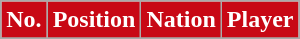<table class="wikitable sortable">
<tr>
<th style="background:#c80815; color:#fff;" scope=col>No.</th>
<th style="background:#c80815; color:#fff;" scope=col>Position</th>
<th style="background:#c80815; color:#fff;" scope=col>Nation</th>
<th style="background:#c80815; color:#fff;" scope=col>Player</th>
</tr>
<tr>
</tr>
</table>
